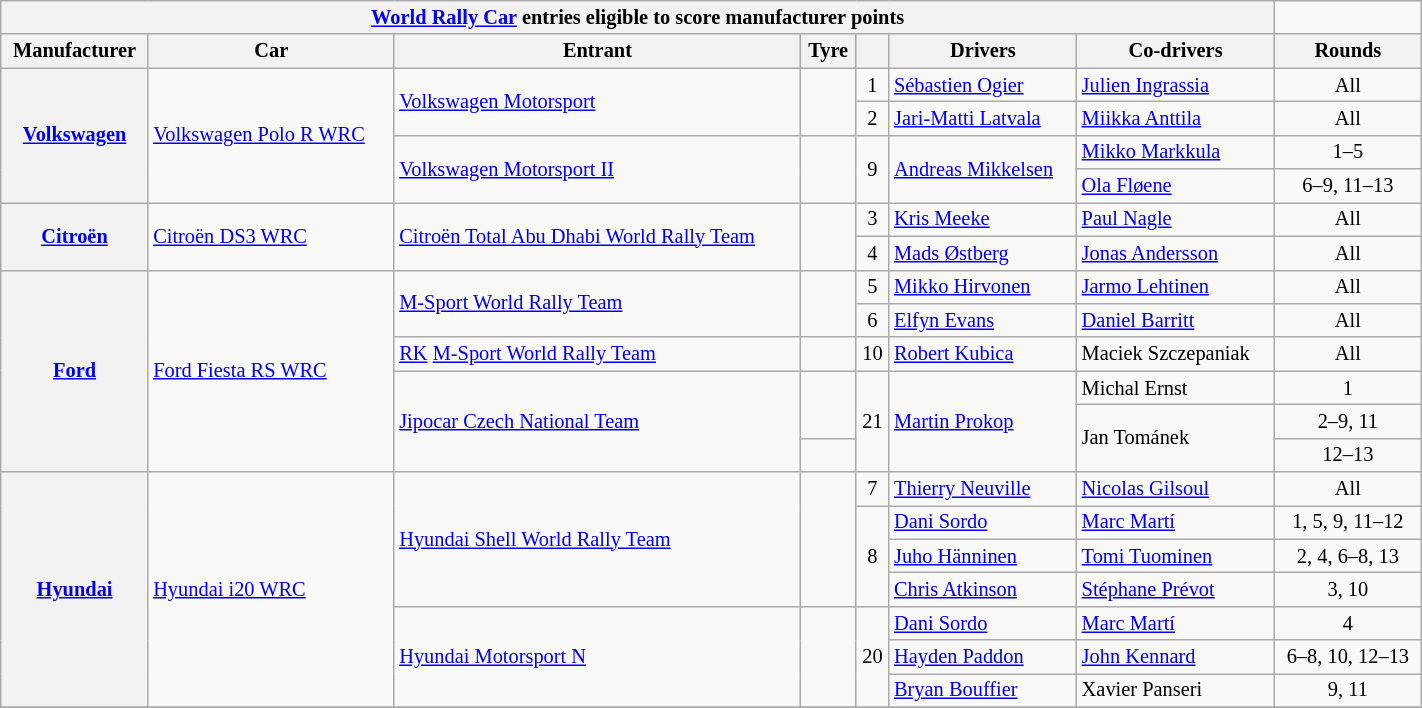<table class="wikitable" width=75% style="font-size: 85%; max-width: 950px">
<tr>
<th colspan="7"><a href='#'>World Rally Car</a> entries eligible to score manufacturer points</th>
</tr>
<tr>
<th>Manufacturer</th>
<th>Car</th>
<th>Entrant</th>
<th>Tyre</th>
<th></th>
<th>Drivers</th>
<th>Co-drivers</th>
<th>Rounds</th>
</tr>
<tr>
<th rowspan="4" nowrap><a href='#'>Volkswagen</a></th>
<td rowspan=4 nowrap><a href='#'>Volkswagen Polo R WRC</a></td>
<td rowspan="2" nowrap> <a href='#'>Volkswagen Motorsport</a></td>
<td rowspan="2" align="center"></td>
<td align="center">1</td>
<td nowrap> <a href='#'>Sébastien Ogier</a></td>
<td nowrap> <a href='#'>Julien Ingrassia</a></td>
<td align="center">All</td>
</tr>
<tr>
<td align="center">2</td>
<td nowrap> <a href='#'>Jari-Matti Latvala</a></td>
<td nowrap> <a href='#'>Miikka Anttila</a></td>
<td align="center">All</td>
</tr>
<tr>
<td rowspan="2" nowrap> <a href='#'>Volkswagen Motorsport II</a></td>
<td rowspan="2" align="center"></td>
<td rowspan="2" align="center">9</td>
<td rowspan="2" nowrap> <a href='#'>Andreas Mikkelsen</a></td>
<td nowrap> <a href='#'>Mikko Markkula</a></td>
<td align="center">1–5</td>
</tr>
<tr>
<td nowrap> <a href='#'>Ola Fløene</a></td>
<td align="center">6–9, 11–13</td>
</tr>
<tr>
<th rowspan="2" nowrap><a href='#'>Citroën</a></th>
<td rowspan=2><a href='#'>Citroën DS3 WRC</a></td>
<td rowspan="2" nowrap> <a href='#'>Citroën Total Abu Dhabi World Rally Team</a></td>
<td rowspan="2" align="center"></td>
<td align="center">3</td>
<td nowrap> <a href='#'>Kris Meeke</a></td>
<td nowrap> <a href='#'>Paul Nagle</a></td>
<td align="center">All</td>
</tr>
<tr>
<td align="center">4</td>
<td nowrap> <a href='#'>Mads Østberg</a></td>
<td nowrap> <a href='#'>Jonas Andersson</a></td>
<td align="center">All</td>
</tr>
<tr>
<th rowspan="6" nowrap><a href='#'>Ford</a></th>
<td rowspan=6><a href='#'>Ford Fiesta RS WRC</a></td>
<td rowspan="2" nowrap> <a href='#'>M-Sport World Rally Team</a></td>
<td rowspan="2" align="center"></td>
<td align="center">5</td>
<td nowrap> <a href='#'>Mikko Hirvonen</a></td>
<td nowrap> <a href='#'>Jarmo Lehtinen</a></td>
<td align="center">All</td>
</tr>
<tr>
<td align="center">6</td>
<td nowrap> <a href='#'>Elfyn Evans</a></td>
<td nowrap> <a href='#'>Daniel Barritt</a></td>
<td align="center">All</td>
</tr>
<tr>
<td nowrap> <a href='#'>RK</a> <a href='#'>M-Sport World Rally Team</a></td>
<td align="center"></td>
<td align="center">10</td>
<td nowrap> <a href='#'>Robert Kubica</a></td>
<td nowrap> Maciek Szczepaniak</td>
<td align="center">All</td>
</tr>
<tr>
<td rowspan="3" nowrap> <a href='#'>Jipocar Czech National Team</a></td>
<td rowspan="2" align="center"></td>
<td rowspan="3" align="center">21</td>
<td rowspan="3" nowrap> <a href='#'>Martin Prokop</a></td>
<td nowrap> Michal Ernst</td>
<td align="center">1</td>
</tr>
<tr>
<td rowspan="2" nowrap> Jan Tománek</td>
<td align="center">2–9, 11</td>
</tr>
<tr>
<td align="center"></td>
<td align="center">12–13</td>
</tr>
<tr>
<th rowspan="7" nowrap><a href='#'>Hyundai</a></th>
<td rowspan=7><a href='#'>Hyundai i20 WRC</a></td>
<td rowspan="4" nowrap> <a href='#'>Hyundai Shell World Rally Team</a></td>
<td rowspan="4" align="center"></td>
<td align="center">7</td>
<td nowrap> <a href='#'>Thierry Neuville</a></td>
<td nowrap> <a href='#'>Nicolas Gilsoul</a></td>
<td align="center">All</td>
</tr>
<tr>
<td rowspan="3" align="center">8</td>
<td nowrap> <a href='#'>Dani Sordo</a></td>
<td nowrap> <a href='#'>Marc Martí</a></td>
<td align="center" nowrap>1, 5, 9, 11–12</td>
</tr>
<tr>
<td nowrap> <a href='#'>Juho Hänninen</a></td>
<td nowrap> <a href='#'>Tomi Tuominen</a></td>
<td align="center" nowrap>2, 4, 6–8, 13</td>
</tr>
<tr>
<td nowrap> <a href='#'>Chris Atkinson</a></td>
<td nowrap> <a href='#'>Stéphane Prévot</a></td>
<td align="center">3, 10</td>
</tr>
<tr>
<td rowspan="3" nowrap> <a href='#'>Hyundai Motorsport N</a></td>
<td rowspan="3" align="center"></td>
<td rowspan="3" align="center">20</td>
<td nowrap> <a href='#'>Dani Sordo</a></td>
<td nowrap> <a href='#'>Marc Martí</a></td>
<td align="center">4</td>
</tr>
<tr>
<td nowrap> <a href='#'>Hayden Paddon</a></td>
<td nowrap> <a href='#'>John Kennard</a></td>
<td align="center" nowrap>6–8, 10, 12–13</td>
</tr>
<tr>
<td nowrap> <a href='#'>Bryan Bouffier</a></td>
<td nowrap> Xavier Panseri</td>
<td align="center">9, 11</td>
</tr>
<tr>
</tr>
</table>
